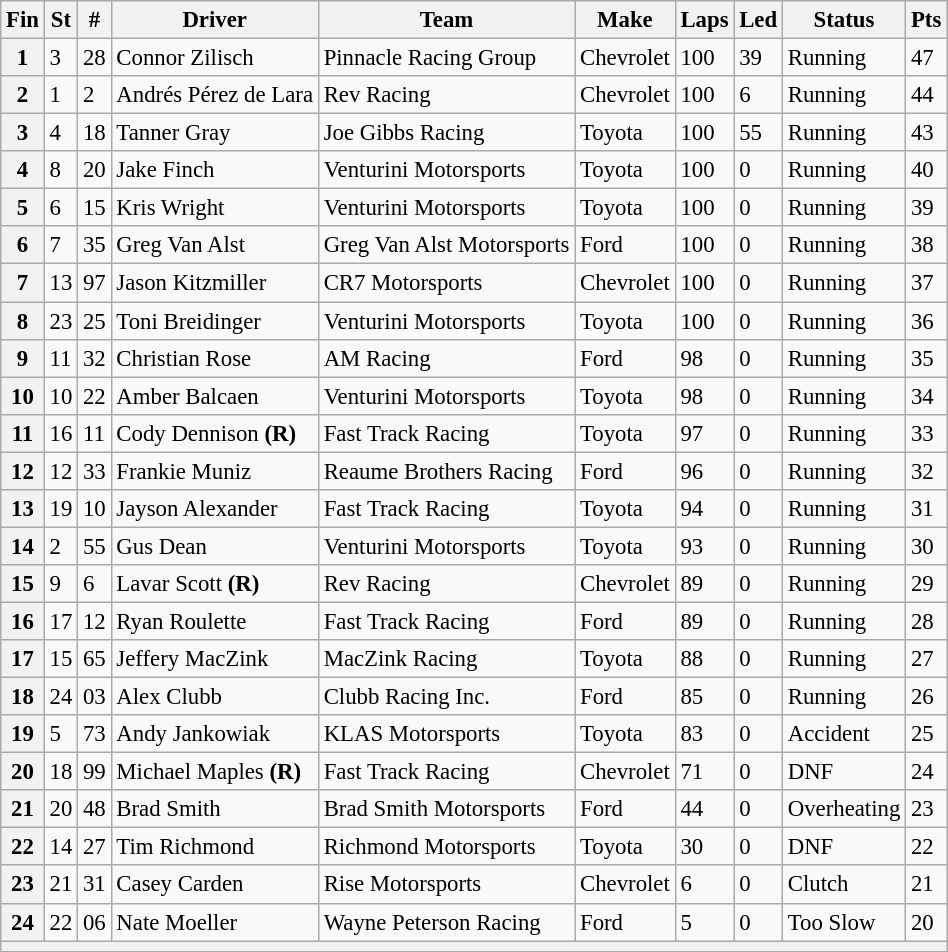<table class="wikitable" style="font-size:95%">
<tr>
<th>Fin</th>
<th>St</th>
<th>#</th>
<th>Driver</th>
<th>Team</th>
<th>Make</th>
<th>Laps</th>
<th>Led</th>
<th>Status</th>
<th>Pts</th>
</tr>
<tr>
<th>1</th>
<td>3</td>
<td>28</td>
<td>Connor Zilisch</td>
<td>Pinnacle Racing Group</td>
<td>Chevrolet</td>
<td>100</td>
<td>39</td>
<td>Running</td>
<td>47</td>
</tr>
<tr>
<th>2</th>
<td>1</td>
<td>2</td>
<td>Andrés Pérez de Lara</td>
<td>Rev Racing</td>
<td>Chevrolet</td>
<td>100</td>
<td>6</td>
<td>Running</td>
<td>44</td>
</tr>
<tr>
<th>3</th>
<td>4</td>
<td>18</td>
<td>Tanner Gray</td>
<td>Joe Gibbs Racing</td>
<td>Toyota</td>
<td>100</td>
<td>55</td>
<td>Running</td>
<td>43</td>
</tr>
<tr>
<th>4</th>
<td>8</td>
<td>20</td>
<td>Jake Finch</td>
<td>Venturini Motorsports</td>
<td>Toyota</td>
<td>100</td>
<td>0</td>
<td>Running</td>
<td>40</td>
</tr>
<tr>
<th>5</th>
<td>6</td>
<td>15</td>
<td>Kris Wright</td>
<td>Venturini Motorsports</td>
<td>Toyota</td>
<td>100</td>
<td>0</td>
<td>Running</td>
<td>39</td>
</tr>
<tr>
<th>6</th>
<td>7</td>
<td>35</td>
<td>Greg Van Alst</td>
<td>Greg Van Alst Motorsports</td>
<td>Ford</td>
<td>100</td>
<td>0</td>
<td>Running</td>
<td>38</td>
</tr>
<tr>
<th>7</th>
<td>13</td>
<td>97</td>
<td>Jason Kitzmiller</td>
<td>CR7 Motorsports</td>
<td>Chevrolet</td>
<td>100</td>
<td>0</td>
<td>Running</td>
<td>37</td>
</tr>
<tr>
<th>8</th>
<td>23</td>
<td>25</td>
<td>Toni Breidinger</td>
<td>Venturini Motorsports</td>
<td>Toyota</td>
<td>100</td>
<td>0</td>
<td>Running</td>
<td>36</td>
</tr>
<tr>
<th>9</th>
<td>11</td>
<td>32</td>
<td>Christian Rose</td>
<td>AM Racing</td>
<td>Ford</td>
<td>98</td>
<td>0</td>
<td>Running</td>
<td>35</td>
</tr>
<tr>
<th>10</th>
<td>10</td>
<td>22</td>
<td>Amber Balcaen</td>
<td>Venturini Motorsports</td>
<td>Toyota</td>
<td>98</td>
<td>0</td>
<td>Running</td>
<td>34</td>
</tr>
<tr>
<th>11</th>
<td>16</td>
<td>11</td>
<td>Cody Dennison <strong>(R)</strong></td>
<td>Fast Track Racing</td>
<td>Toyota</td>
<td>97</td>
<td>0</td>
<td>Running</td>
<td>33</td>
</tr>
<tr>
<th>12</th>
<td>12</td>
<td>33</td>
<td>Frankie Muniz</td>
<td>Reaume Brothers Racing</td>
<td>Ford</td>
<td>96</td>
<td>0</td>
<td>Running</td>
<td>32</td>
</tr>
<tr>
<th>13</th>
<td>19</td>
<td>10</td>
<td>Jayson Alexander</td>
<td>Fast Track Racing</td>
<td>Toyota</td>
<td>94</td>
<td>0</td>
<td>Running</td>
<td>31</td>
</tr>
<tr>
<th>14</th>
<td>2</td>
<td>55</td>
<td>Gus Dean</td>
<td>Venturini Motorsports</td>
<td>Toyota</td>
<td>93</td>
<td>0</td>
<td>Running</td>
<td>30</td>
</tr>
<tr>
<th>15</th>
<td>9</td>
<td>6</td>
<td>Lavar Scott <strong>(R)</strong></td>
<td>Rev Racing</td>
<td>Chevrolet</td>
<td>89</td>
<td>0</td>
<td>Running</td>
<td>29</td>
</tr>
<tr>
<th>16</th>
<td>17</td>
<td>12</td>
<td>Ryan Roulette</td>
<td>Fast Track Racing</td>
<td>Ford</td>
<td>89</td>
<td>0</td>
<td>Running</td>
<td>28</td>
</tr>
<tr>
<th>17</th>
<td>15</td>
<td>65</td>
<td>Jeffery MacZink</td>
<td>MacZink Racing</td>
<td>Toyota</td>
<td>88</td>
<td>0</td>
<td>Running</td>
<td>27</td>
</tr>
<tr>
<th>18</th>
<td>24</td>
<td>03</td>
<td>Alex Clubb</td>
<td>Clubb Racing Inc.</td>
<td>Ford</td>
<td>85</td>
<td>0</td>
<td>Running</td>
<td>26</td>
</tr>
<tr>
<th>19</th>
<td>5</td>
<td>73</td>
<td>Andy Jankowiak</td>
<td>KLAS Motorsports</td>
<td>Toyota</td>
<td>83</td>
<td>0</td>
<td>Accident</td>
<td>25</td>
</tr>
<tr>
<th>20</th>
<td>18</td>
<td>99</td>
<td>Michael Maples <strong>(R)</strong></td>
<td>Fast Track Racing</td>
<td>Chevrolet</td>
<td>71</td>
<td>0</td>
<td>DNF</td>
<td>24</td>
</tr>
<tr>
<th>21</th>
<td>20</td>
<td>48</td>
<td>Brad Smith</td>
<td>Brad Smith Motorsports</td>
<td>Ford</td>
<td>44</td>
<td>0</td>
<td>Overheating</td>
<td>23</td>
</tr>
<tr>
<th>22</th>
<td>14</td>
<td>27</td>
<td>Tim Richmond</td>
<td>Richmond Motorsports</td>
<td>Toyota</td>
<td>30</td>
<td>0</td>
<td>DNF</td>
<td>22</td>
</tr>
<tr>
<th>23</th>
<td>21</td>
<td>31</td>
<td>Casey Carden</td>
<td>Rise Motorsports</td>
<td>Chevrolet</td>
<td>6</td>
<td>0</td>
<td>Clutch</td>
<td>21</td>
</tr>
<tr>
<th>24</th>
<td>22</td>
<td>06</td>
<td>Nate Moeller</td>
<td>Wayne Peterson Racing</td>
<td>Ford</td>
<td>5</td>
<td>0</td>
<td>Too Slow</td>
<td>20</td>
</tr>
<tr>
<th colspan="10"></th>
</tr>
</table>
